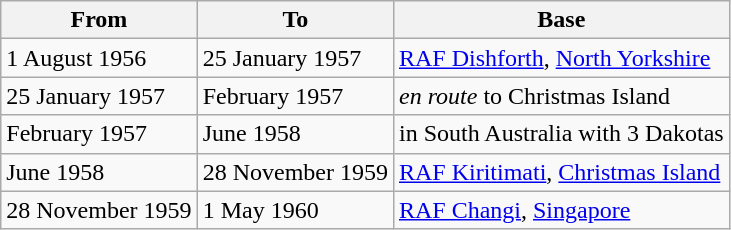<table class="wikitable">
<tr>
<th>From</th>
<th>To</th>
<th>Base</th>
</tr>
<tr>
<td>1 August 1956</td>
<td>25 January 1957</td>
<td><a href='#'>RAF Dishforth</a>, <a href='#'>North Yorkshire</a></td>
</tr>
<tr>
<td>25 January 1957</td>
<td>February 1957</td>
<td><em>en route</em> to Christmas Island</td>
</tr>
<tr>
<td>February 1957</td>
<td>June 1958</td>
<td>in South Australia with 3 Dakotas</td>
</tr>
<tr>
<td>June 1958</td>
<td>28 November 1959</td>
<td><a href='#'>RAF Kiritimati</a>, <a href='#'>Christmas Island</a></td>
</tr>
<tr>
<td>28 November 1959</td>
<td>1 May 1960</td>
<td><a href='#'>RAF Changi</a>, <a href='#'>Singapore</a></td>
</tr>
</table>
